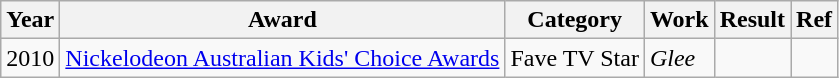<table class="wikitable">
<tr>
<th>Year</th>
<th>Award</th>
<th>Category</th>
<th>Work</th>
<th>Result</th>
<th>Ref</th>
</tr>
<tr>
<td>2010</td>
<td><a href='#'>Nickelodeon Australian Kids' Choice Awards</a></td>
<td>Fave TV Star</td>
<td><em>Glee</em></td>
<td></td>
<td></td>
</tr>
</table>
